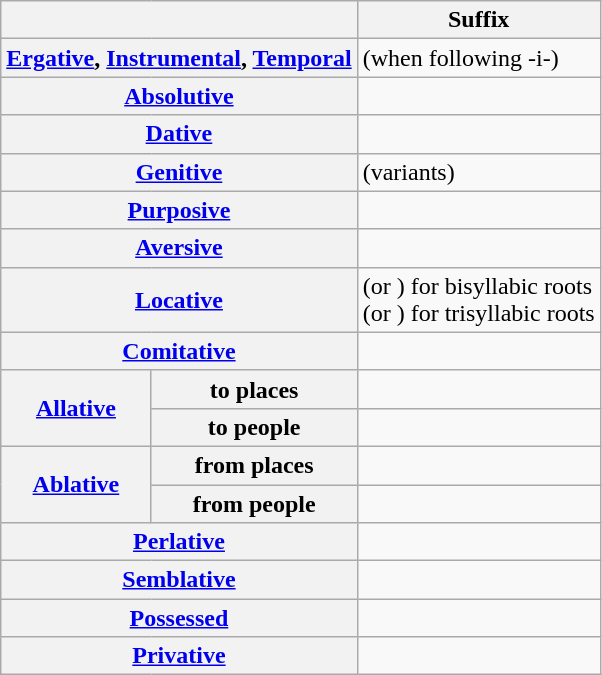<table class="wikitable" style="text-align: left;">
<tr>
<th colspan=2></th>
<th>Suffix</th>
</tr>
<tr>
<th colspan=2><a href='#'>Ergative</a>, <a href='#'>Instrumental</a>, <a href='#'>Temporal</a></th>
<td> (when following -i-)</td>
</tr>
<tr>
<th colspan=2><a href='#'>Absolutive</a></th>
<td></td>
</tr>
<tr>
<th colspan=2><a href='#'>Dative</a></th>
<td></td>
</tr>
<tr>
<th colspan=2><a href='#'>Genitive</a></th>
<td> (variants)</td>
</tr>
<tr>
<th colspan=2><a href='#'>Purposive</a></th>
<td></td>
</tr>
<tr>
<th colspan=2><a href='#'>Aversive</a></th>
<td></td>
</tr>
<tr>
<th colspan=2><a href='#'>Locative</a></th>
<td> (or ) for bisyllabic roots<br> (or ) for trisyllabic roots</td>
</tr>
<tr>
<th colspan=2><a href='#'>Comitative</a></th>
<td></td>
</tr>
<tr>
<th rowspan=2><a href='#'>Allative</a></th>
<th>to places</th>
<td></td>
</tr>
<tr>
<th>to people</th>
<td></td>
</tr>
<tr>
<th rowspan=2><a href='#'>Ablative</a></th>
<th>from places</th>
<td></td>
</tr>
<tr>
<th>from people</th>
<td></td>
</tr>
<tr>
<th colspan=2><a href='#'>Perlative</a></th>
<td></td>
</tr>
<tr>
<th colspan=2><a href='#'>Semblative</a></th>
<td></td>
</tr>
<tr>
<th colspan=2><a href='#'>Possessed</a></th>
<td></td>
</tr>
<tr>
<th colspan=2><a href='#'>Privative</a></th>
<td></td>
</tr>
</table>
